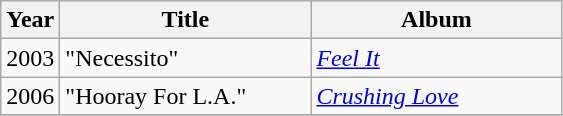<table class="wikitable">
<tr>
<th align="left" valign="top" width="30">Year</th>
<th align="left" valign="top" width="160">Title</th>
<th align="left" valign="top" width="160">Album</th>
</tr>
<tr>
<td align="left" rowspan="1">2003</td>
<td align="left" valign="top">"Necessito"</td>
<td align="left" rowspan="1"><em><a href='#'>Feel It</a></em></td>
</tr>
<tr>
<td align="left" rowspan="1">2006</td>
<td align="left" valign="top">"Hooray For L.A."</td>
<td align="left" rowspan="1"><em><a href='#'>Crushing Love</a></em></td>
</tr>
<tr>
</tr>
</table>
